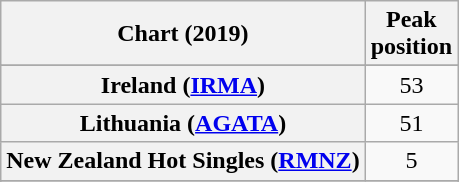<table class="wikitable sortable plainrowheaders" style="text-align:center">
<tr>
<th scope="col">Chart (2019)</th>
<th scope="col">Peak<br>position</th>
</tr>
<tr>
</tr>
<tr>
<th scope="row">Ireland (<a href='#'>IRMA</a>)</th>
<td>53</td>
</tr>
<tr>
<th scope="row">Lithuania (<a href='#'>AGATA</a>)</th>
<td>51</td>
</tr>
<tr>
<th scope="row">New Zealand Hot Singles (<a href='#'>RMNZ</a>)</th>
<td>5</td>
</tr>
<tr>
</tr>
<tr>
</tr>
<tr>
</tr>
<tr>
</tr>
<tr>
</tr>
</table>
